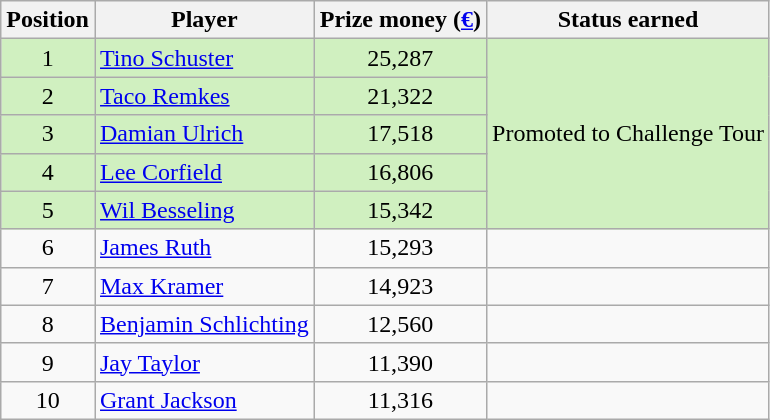<table class=wikitable>
<tr>
<th>Position</th>
<th>Player</th>
<th>Prize money (<a href='#'>€</a>)</th>
<th>Status earned</th>
</tr>
<tr style="background:#D0F0C0;">
<td align=center>1</td>
<td> <a href='#'>Tino Schuster</a></td>
<td align=center>25,287</td>
<td rowspan=5>Promoted to Challenge Tour</td>
</tr>
<tr style="background:#D0F0C0;">
<td align=center>2</td>
<td> <a href='#'>Taco Remkes</a></td>
<td align=center>21,322</td>
</tr>
<tr style="background:#D0F0C0;">
<td align=center>3</td>
<td> <a href='#'>Damian Ulrich</a></td>
<td align=center>17,518</td>
</tr>
<tr style="background:#D0F0C0;">
<td align=center>4</td>
<td> <a href='#'>Lee Corfield</a></td>
<td align=center>16,806</td>
</tr>
<tr style="background:#D0F0C0;">
<td align=center>5</td>
<td> <a href='#'>Wil Besseling</a></td>
<td align=center>15,342</td>
</tr>
<tr>
<td align=center>6</td>
<td> <a href='#'>James Ruth</a></td>
<td align=center>15,293</td>
<td></td>
</tr>
<tr>
<td align=center>7</td>
<td> <a href='#'>Max Kramer</a></td>
<td align=center>14,923</td>
<td></td>
</tr>
<tr>
<td align=center>8</td>
<td> <a href='#'>Benjamin Schlichting</a></td>
<td align=center>12,560</td>
<td></td>
</tr>
<tr>
<td align=center>9</td>
<td> <a href='#'>Jay Taylor</a></td>
<td align=center>11,390</td>
<td></td>
</tr>
<tr>
<td align=center>10</td>
<td> <a href='#'>Grant Jackson</a></td>
<td align=center>11,316</td>
<td></td>
</tr>
</table>
